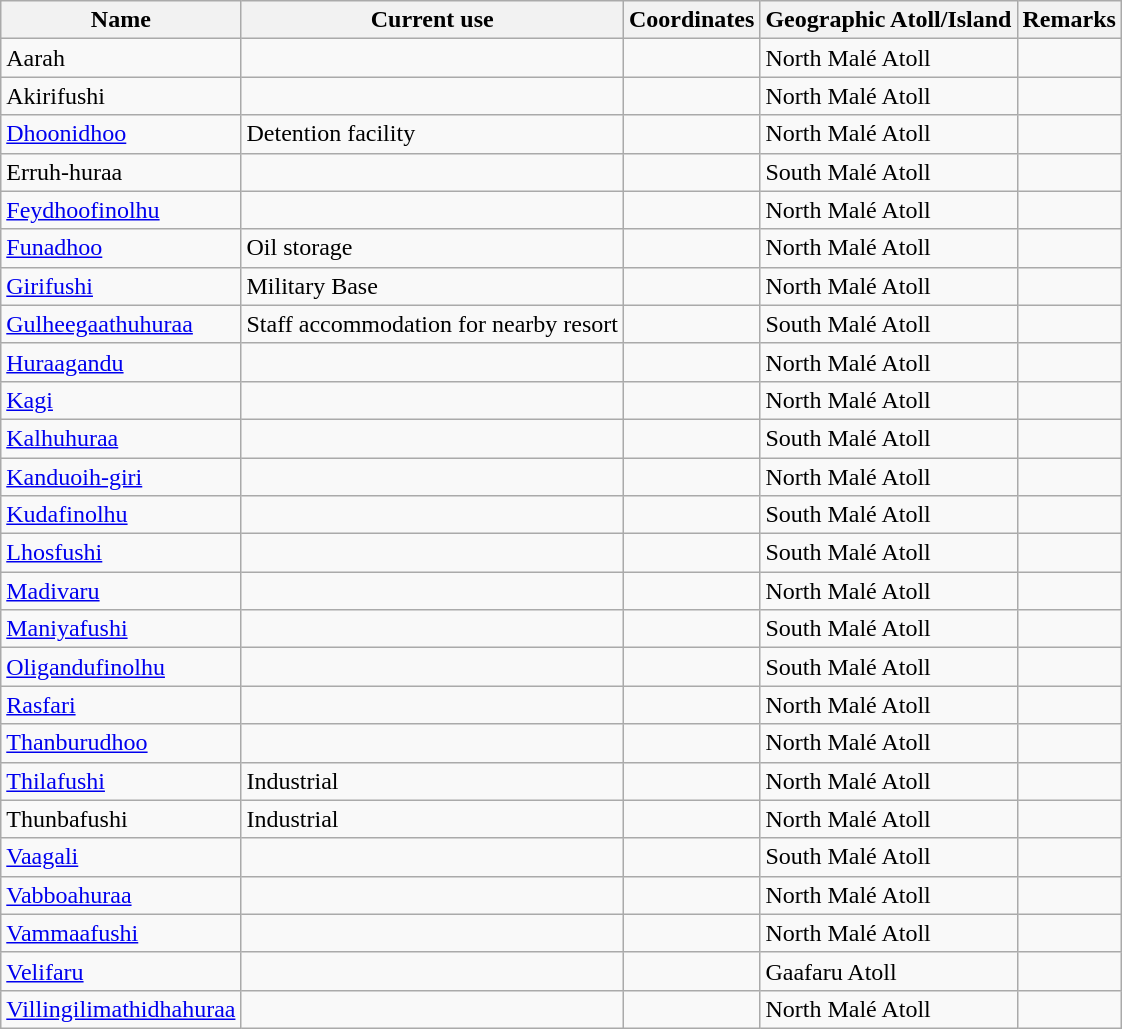<table class="wikitable sortable">
<tr>
<th>Name</th>
<th>Current use</th>
<th>Coordinates</th>
<th>Geographic Atoll/Island</th>
<th>Remarks</th>
</tr>
<tr>
<td>Aarah</td>
<td></td>
<td></td>
<td>North Malé Atoll</td>
<td></td>
</tr>
<tr>
<td>Akirifushi</td>
<td></td>
<td></td>
<td>North Malé Atoll</td>
<td></td>
</tr>
<tr>
<td><a href='#'>Dhoonidhoo</a></td>
<td>Detention facility</td>
<td></td>
<td>North Malé Atoll</td>
<td></td>
</tr>
<tr>
<td>Erruh-huraa</td>
<td></td>
<td></td>
<td>South Malé Atoll</td>
<td></td>
</tr>
<tr>
<td><a href='#'>Feydhoofinolhu</a></td>
<td></td>
<td></td>
<td>North Malé Atoll</td>
<td></td>
</tr>
<tr>
<td><a href='#'>Funadhoo</a></td>
<td>Oil storage</td>
<td></td>
<td>North Malé Atoll</td>
<td></td>
</tr>
<tr>
<td><a href='#'>Girifushi</a></td>
<td>Military Base</td>
<td></td>
<td>North Malé Atoll</td>
<td></td>
</tr>
<tr>
<td><a href='#'>Gulheegaathuhuraa</a></td>
<td>Staff accommodation for nearby resort</td>
<td></td>
<td>South Malé Atoll</td>
<td></td>
</tr>
<tr>
<td><a href='#'>Huraagandu</a></td>
<td></td>
<td></td>
<td>North Malé Atoll</td>
<td></td>
</tr>
<tr>
<td><a href='#'>Kagi</a></td>
<td></td>
<td></td>
<td>North Malé Atoll</td>
<td></td>
</tr>
<tr>
<td><a href='#'>Kalhuhuraa</a></td>
<td></td>
<td></td>
<td>South Malé Atoll</td>
<td></td>
</tr>
<tr>
<td><a href='#'>Kanduoih-giri</a></td>
<td></td>
<td></td>
<td>North Malé Atoll</td>
<td></td>
</tr>
<tr>
<td><a href='#'>Kudafinolhu</a></td>
<td></td>
<td></td>
<td>South Malé Atoll</td>
<td></td>
</tr>
<tr>
<td><a href='#'>Lhosfushi</a></td>
<td></td>
<td></td>
<td>South Malé Atoll</td>
<td></td>
</tr>
<tr>
<td><a href='#'>Madivaru</a></td>
<td></td>
<td></td>
<td>North Malé Atoll</td>
<td></td>
</tr>
<tr>
<td><a href='#'>Maniyafushi</a></td>
<td></td>
<td></td>
<td>South Malé Atoll</td>
<td></td>
</tr>
<tr>
<td><a href='#'>Oligandufinolhu</a></td>
<td></td>
<td></td>
<td>South Malé Atoll</td>
<td></td>
</tr>
<tr>
<td><a href='#'>Rasfari</a></td>
<td></td>
<td></td>
<td>North Malé Atoll</td>
<td></td>
</tr>
<tr>
<td><a href='#'>Thanburudhoo</a></td>
<td></td>
<td></td>
<td>North Malé Atoll</td>
<td></td>
</tr>
<tr>
<td><a href='#'>Thilafushi</a></td>
<td>Industrial</td>
<td></td>
<td>North Malé Atoll</td>
<td></td>
</tr>
<tr>
<td>Thunbafushi</td>
<td>Industrial</td>
<td></td>
<td>North Malé Atoll</td>
<td></td>
</tr>
<tr>
<td><a href='#'>Vaagali</a></td>
<td></td>
<td></td>
<td>South Malé Atoll</td>
<td></td>
</tr>
<tr>
<td><a href='#'>Vabboahuraa</a></td>
<td></td>
<td></td>
<td>North Malé Atoll</td>
<td></td>
</tr>
<tr>
<td><a href='#'>Vammaafushi</a></td>
<td></td>
<td></td>
<td>North Malé Atoll</td>
<td></td>
</tr>
<tr>
<td><a href='#'>Velifaru</a></td>
<td></td>
<td></td>
<td>Gaafaru Atoll</td>
<td></td>
</tr>
<tr>
<td><a href='#'>Villingilimathidhahuraa</a></td>
<td></td>
<td></td>
<td>North Malé Atoll</td>
<td></td>
</tr>
</table>
